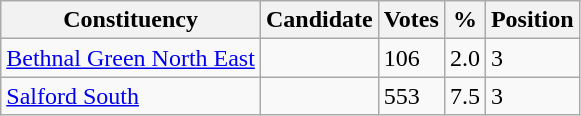<table class="wikitable sortable">
<tr>
<th>Constituency</th>
<th>Candidate</th>
<th>Votes</th>
<th>%</th>
<th>Position</th>
</tr>
<tr>
<td><a href='#'>Bethnal Green North East</a></td>
<td></td>
<td>106</td>
<td>2.0</td>
<td>3</td>
</tr>
<tr>
<td><a href='#'>Salford South</a></td>
<td></td>
<td>553</td>
<td>7.5</td>
<td>3</td>
</tr>
</table>
